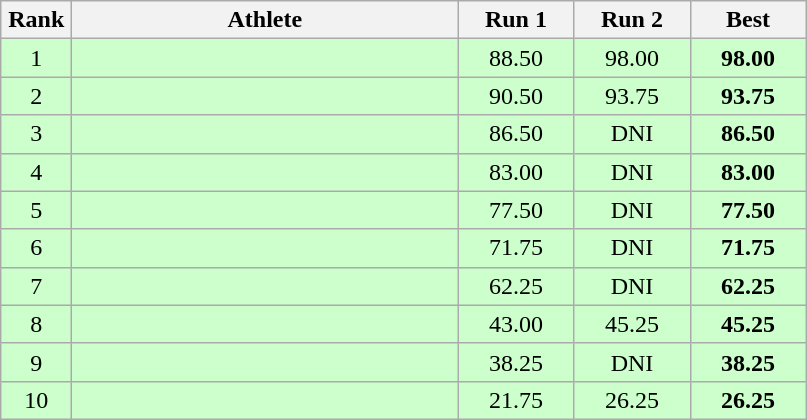<table class=wikitable style="text-align:center">
<tr>
<th width=40>Rank</th>
<th width=250>Athlete</th>
<th width=70>Run 1</th>
<th width=70>Run 2</th>
<th width=70>Best</th>
</tr>
<tr bgcolor="ccffcc">
<td>1</td>
<td align=left></td>
<td>88.50</td>
<td>98.00</td>
<td><strong>98.00</strong></td>
</tr>
<tr bgcolor="ccffcc">
<td>2</td>
<td align=left></td>
<td>90.50</td>
<td>93.75</td>
<td><strong>93.75</strong></td>
</tr>
<tr bgcolor="ccffcc">
<td>3</td>
<td align=left></td>
<td>86.50</td>
<td>DNI</td>
<td><strong>86.50</strong></td>
</tr>
<tr bgcolor="ccffcc">
<td>4</td>
<td align=left></td>
<td>83.00</td>
<td>DNI</td>
<td><strong>83.00</strong></td>
</tr>
<tr bgcolor="ccffcc">
<td>5</td>
<td align=left></td>
<td>77.50</td>
<td>DNI</td>
<td><strong>77.50</strong></td>
</tr>
<tr bgcolor="ccffcc">
<td>6</td>
<td align=left></td>
<td>71.75</td>
<td>DNI</td>
<td><strong>71.75</strong></td>
</tr>
<tr bgcolor="ccffcc">
<td>7</td>
<td align=left></td>
<td>62.25</td>
<td>DNI</td>
<td><strong>62.25</strong></td>
</tr>
<tr bgcolor="ccffcc">
<td>8</td>
<td align=left></td>
<td>43.00</td>
<td>45.25</td>
<td><strong>45.25</strong></td>
</tr>
<tr bgcolor="ccffcc">
<td>9</td>
<td align=left></td>
<td>38.25</td>
<td>DNI</td>
<td><strong>38.25</strong></td>
</tr>
<tr bgcolor="ccffcc">
<td>10</td>
<td align=left></td>
<td>21.75</td>
<td>26.25</td>
<td><strong>26.25</strong></td>
</tr>
</table>
